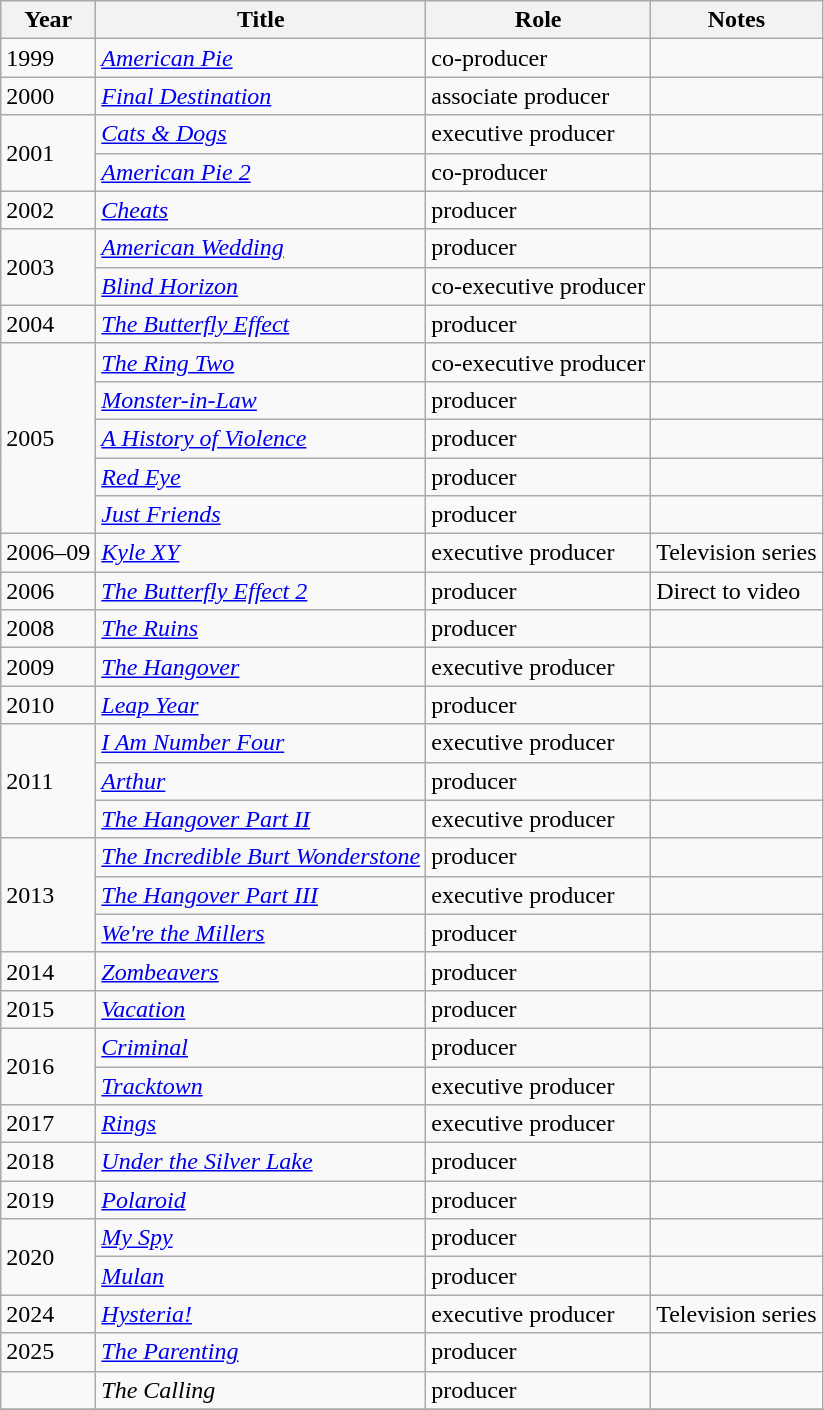<table class="wikitable sortable">
<tr>
<th>Year</th>
<th>Title</th>
<th>Role</th>
<th class="unsortable">Notes</th>
</tr>
<tr>
<td>1999</td>
<td><em><a href='#'>American Pie</a></em></td>
<td>co-producer</td>
<td></td>
</tr>
<tr>
<td>2000</td>
<td><em><a href='#'>Final Destination</a></em></td>
<td>associate producer</td>
<td></td>
</tr>
<tr>
<td rowspan=2>2001</td>
<td><em><a href='#'>Cats & Dogs</a></em></td>
<td>executive producer</td>
<td></td>
</tr>
<tr>
<td><em><a href='#'>American Pie 2</a></em></td>
<td>co-producer</td>
<td></td>
</tr>
<tr>
<td>2002</td>
<td><em><a href='#'>Cheats</a></em></td>
<td>producer</td>
<td></td>
</tr>
<tr>
<td rowspan=2>2003</td>
<td><em><a href='#'>American Wedding</a></em></td>
<td>producer</td>
<td></td>
</tr>
<tr>
<td><em><a href='#'>Blind Horizon</a></em></td>
<td>co-executive producer</td>
<td></td>
</tr>
<tr>
<td>2004</td>
<td><em><a href='#'>The Butterfly Effect</a></em></td>
<td>producer</td>
<td></td>
</tr>
<tr>
<td rowspan=5>2005</td>
<td><em><a href='#'>The Ring Two</a></em></td>
<td>co-executive producer</td>
<td></td>
</tr>
<tr>
<td><em><a href='#'>Monster-in-Law</a></em></td>
<td>producer</td>
<td></td>
</tr>
<tr>
<td><em><a href='#'>A History of Violence</a></em></td>
<td>producer</td>
<td></td>
</tr>
<tr>
<td><em><a href='#'>Red Eye</a></em></td>
<td>producer</td>
<td></td>
</tr>
<tr>
<td><em><a href='#'>Just Friends</a></em></td>
<td>producer</td>
<td></td>
</tr>
<tr>
<td>2006–09</td>
<td><em><a href='#'>Kyle XY</a></em></td>
<td>executive producer</td>
<td>Television series</td>
</tr>
<tr>
<td>2006</td>
<td><em><a href='#'>The Butterfly Effect 2</a></em></td>
<td>producer</td>
<td>Direct to video</td>
</tr>
<tr>
<td>2008</td>
<td><em><a href='#'>The Ruins</a></em></td>
<td>producer</td>
<td></td>
</tr>
<tr>
<td>2009</td>
<td><em><a href='#'>The Hangover</a></em></td>
<td>executive producer</td>
<td></td>
</tr>
<tr>
<td>2010</td>
<td><em><a href='#'>Leap Year</a></em></td>
<td>producer</td>
<td></td>
</tr>
<tr>
<td rowspan=3>2011</td>
<td><em><a href='#'>I Am Number Four</a></em></td>
<td>executive producer</td>
<td></td>
</tr>
<tr>
<td><em><a href='#'>Arthur</a></em></td>
<td>producer</td>
<td></td>
</tr>
<tr>
<td><em><a href='#'>The Hangover Part II</a></em></td>
<td>executive producer</td>
<td></td>
</tr>
<tr>
<td rowspan=3>2013</td>
<td><em><a href='#'>The Incredible Burt Wonderstone</a></em></td>
<td>producer</td>
<td></td>
</tr>
<tr>
<td><em><a href='#'>The Hangover Part III</a></em></td>
<td>executive producer</td>
<td></td>
</tr>
<tr>
<td><em><a href='#'>We're the Millers</a></em></td>
<td>producer</td>
<td></td>
</tr>
<tr>
<td>2014</td>
<td><em><a href='#'>Zombeavers</a></em></td>
<td>producer</td>
<td></td>
</tr>
<tr>
<td>2015</td>
<td><em><a href='#'>Vacation</a></em></td>
<td>producer</td>
<td></td>
</tr>
<tr>
<td rowspan=2>2016</td>
<td><em><a href='#'>Criminal</a></em></td>
<td>producer</td>
<td></td>
</tr>
<tr>
<td><em><a href='#'>Tracktown</a></em></td>
<td>executive producer</td>
<td></td>
</tr>
<tr>
<td>2017</td>
<td><em><a href='#'>Rings</a></em></td>
<td>executive producer</td>
<td></td>
</tr>
<tr>
<td>2018</td>
<td><em><a href='#'>Under the Silver Lake</a></em></td>
<td>producer</td>
<td></td>
</tr>
<tr>
<td>2019</td>
<td><em><a href='#'>Polaroid</a></em></td>
<td>producer</td>
<td></td>
</tr>
<tr>
<td rowspan=2>2020</td>
<td><em><a href='#'>My Spy</a></em></td>
<td>producer</td>
<td></td>
</tr>
<tr>
<td><em><a href='#'>Mulan</a></em></td>
<td>producer</td>
<td></td>
</tr>
<tr>
<td>2024</td>
<td><em><a href='#'>Hysteria!</a></em></td>
<td>executive producer</td>
<td>Television series</td>
</tr>
<tr>
<td>2025</td>
<td><em><a href='#'>The Parenting</a></em></td>
<td>producer</td>
<td></td>
</tr>
<tr>
<td></td>
<td><em>The Calling</em></td>
<td>producer</td>
<td></td>
</tr>
<tr>
</tr>
</table>
